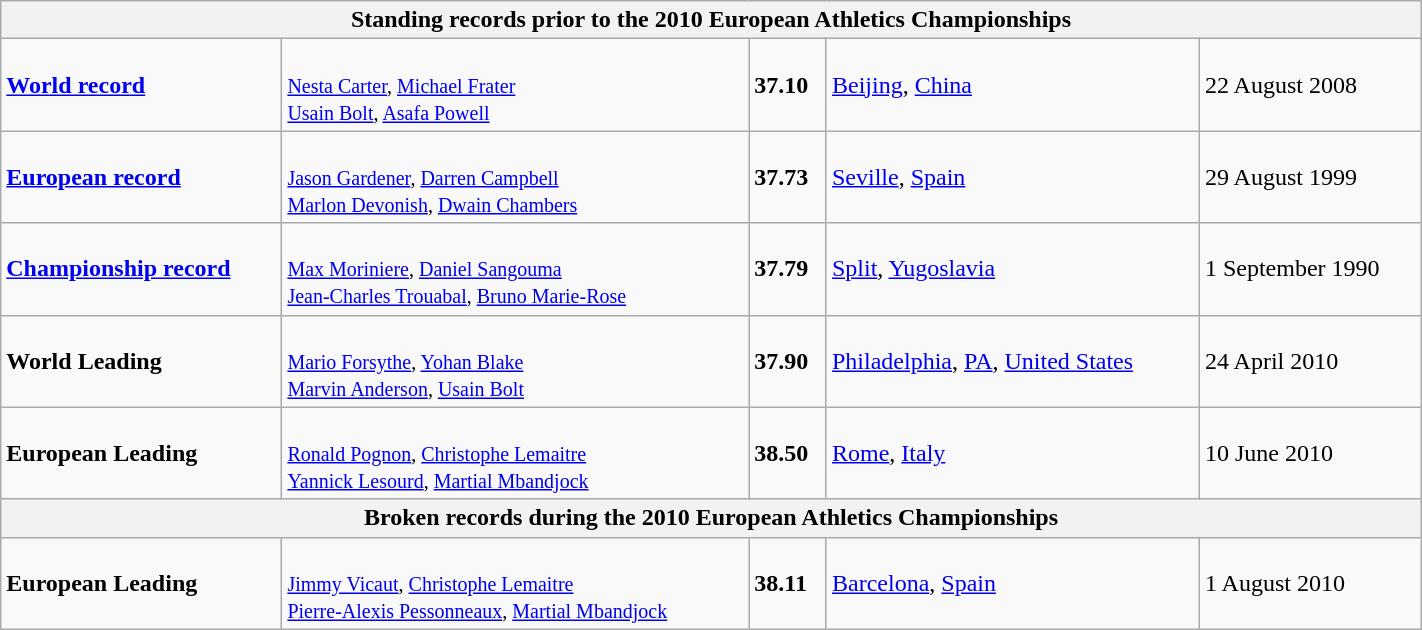<table class="wikitable" width=75%>
<tr>
<th colspan="5">Standing records prior to the 2010 European Athletics Championships</th>
</tr>
<tr>
<td><strong><a href='#'>World record</a></strong></td>
<td><br><small><a href='#'>Nesta Carter</a>, <a href='#'>Michael Frater</a><br><a href='#'>Usain Bolt</a>, <a href='#'>Asafa Powell</a></small></td>
<td><strong>37.10</strong></td>
<td><a href='#'>Beijing</a>, <a href='#'>China</a></td>
<td>22 August 2008</td>
</tr>
<tr>
<td><strong><a href='#'>European record</a></strong></td>
<td><br><small><a href='#'>Jason Gardener</a>, <a href='#'>Darren Campbell</a><br><a href='#'>Marlon Devonish</a>, <a href='#'>Dwain Chambers</a></small></td>
<td><strong>37.73</strong></td>
<td><a href='#'>Seville</a>, <a href='#'>Spain</a></td>
<td>29 August 1999</td>
</tr>
<tr>
<td><strong><a href='#'>Championship record</a></strong></td>
<td><br><small><a href='#'>Max Moriniere</a>, <a href='#'>Daniel Sangouma</a><br><a href='#'>Jean-Charles Trouabal</a>, <a href='#'>Bruno Marie-Rose</a></small></td>
<td><strong>37.79</strong></td>
<td><a href='#'>Split</a>, <a href='#'>Yugoslavia</a></td>
<td>1 September 1990</td>
</tr>
<tr>
<td><strong>World Leading</strong></td>
<td><br><small><a href='#'>Mario Forsythe</a>, <a href='#'>Yohan Blake</a><br><a href='#'>Marvin Anderson</a>, <a href='#'>Usain Bolt</a></small></td>
<td><strong>37.90</strong></td>
<td><a href='#'>Philadelphia</a>, <a href='#'>PA</a>, <a href='#'>United States</a></td>
<td>24 April 2010</td>
</tr>
<tr>
<td><strong>European Leading</strong></td>
<td><br><small><a href='#'>Ronald Pognon</a>, <a href='#'>Christophe Lemaitre</a><br><a href='#'>Yannick Lesourd</a>, <a href='#'>Martial Mbandjock</a></small></td>
<td><strong>38.50</strong></td>
<td><a href='#'>Rome</a>, <a href='#'>Italy</a></td>
<td>10 June 2010</td>
</tr>
<tr>
<th colspan="5">Broken records during the 2010 European Athletics Championships</th>
</tr>
<tr>
<td><strong>European Leading</strong></td>
<td><br><small><a href='#'>Jimmy Vicaut</a>, <a href='#'>Christophe Lemaitre</a><br><a href='#'>Pierre-Alexis Pessonneaux</a>, <a href='#'>Martial Mbandjock</a></small></td>
<td><strong>38.11</strong></td>
<td><a href='#'>Barcelona</a>, <a href='#'>Spain</a></td>
<td>1 August 2010</td>
</tr>
</table>
